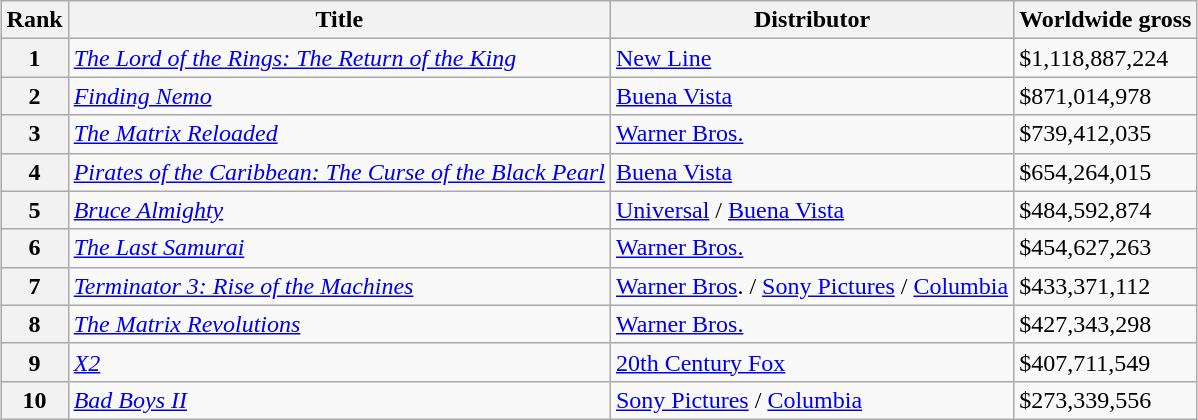<table class="wikitable sortable" style="margin:auto; margin:auto;">
<tr>
<th>Rank</th>
<th>Title</th>
<th>Distributor</th>
<th>Worldwide gross</th>
</tr>
<tr>
<th style="text-align:center;">1</th>
<td><em><a href='#'>The Lord of the Rings: The Return of the King</a></em></td>
<td><a href='#'>New Line</a></td>
<td>$1,118,887,224</td>
</tr>
<tr>
<th style="text-align:center;">2</th>
<td><em><a href='#'>Finding Nemo</a></em></td>
<td><a href='#'>Buena Vista</a></td>
<td>$871,014,978</td>
</tr>
<tr>
<th style="text-align:center;">3</th>
<td><em><a href='#'>The Matrix Reloaded</a></em></td>
<td><a href='#'>Warner Bros.</a></td>
<td>$739,412,035</td>
</tr>
<tr>
<th style="text-align:center;">4</th>
<td><em><a href='#'>Pirates of the Caribbean: The Curse of the Black Pearl</a></em></td>
<td><a href='#'>Buena Vista</a></td>
<td>$654,264,015</td>
</tr>
<tr>
<th style="text-align:center;">5</th>
<td><em><a href='#'>Bruce Almighty</a></em></td>
<td><a href='#'>Universal</a> / <a href='#'>Buena Vista</a></td>
<td>$484,592,874</td>
</tr>
<tr>
<th style="text-align:center;">6</th>
<td><em><a href='#'>The Last Samurai</a></em></td>
<td><a href='#'>Warner Bros.</a></td>
<td>$454,627,263</td>
</tr>
<tr>
<th style="text-align:center;">7</th>
<td><em><a href='#'>Terminator 3: Rise of the Machines</a></em></td>
<td><a href='#'>Warner Bros</a>. / <a href='#'>Sony Pictures</a> / <a href='#'>Columbia</a></td>
<td>$433,371,112</td>
</tr>
<tr>
<th style="text-align:center;">8</th>
<td><em><a href='#'>The Matrix Revolutions</a></em></td>
<td><a href='#'>Warner Bros.</a></td>
<td>$427,343,298</td>
</tr>
<tr>
<th style="text-align:center;">9</th>
<td><em><a href='#'>X2</a></em></td>
<td><a href='#'>20th Century Fox</a></td>
<td>$407,711,549</td>
</tr>
<tr>
<th style="text-align:center;">10</th>
<td><em><a href='#'>Bad Boys II</a></em></td>
<td><a href='#'>Sony Pictures</a> / <a href='#'>Columbia</a></td>
<td>$273,339,556</td>
</tr>
</table>
